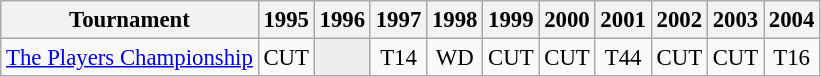<table class="wikitable" style="font-size:95%;text-align:center;">
<tr>
<th>Tournament</th>
<th>1995</th>
<th>1996</th>
<th>1997</th>
<th>1998</th>
<th>1999</th>
<th>2000</th>
<th>2001</th>
<th>2002</th>
<th>2003</th>
<th>2004</th>
</tr>
<tr>
<td align=left><a href='#'>The Players Championship</a></td>
<td>CUT</td>
<td style="background:#eeeeee;"></td>
<td>T14</td>
<td>WD</td>
<td>CUT</td>
<td>CUT</td>
<td>T44</td>
<td>CUT</td>
<td>CUT</td>
<td>T16</td>
</tr>
</table>
